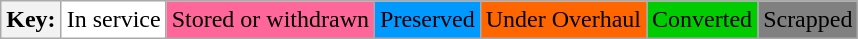<table class="wikitable">
<tr>
<th>Key:</th>
<td bgcolor=#FFFFFF>In service</td>
<td bgcolor=#FF6699>Stored or withdrawn</td>
<td bgcolor=#0099FF>Preserved</td>
<td bgcolor=#FF6600>Under Overhaul</td>
<td bgcolor=#00CC00>Converted</td>
<td bgcolor=#808080>Scrapped</td>
</tr>
</table>
